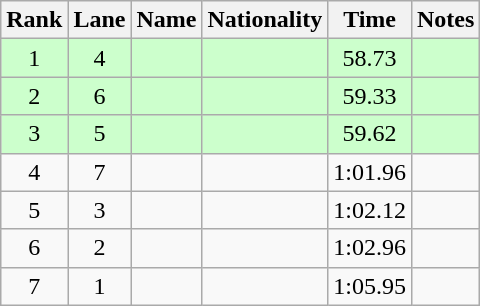<table class="wikitable sortable" style="text-align:center">
<tr>
<th>Rank</th>
<th>Lane</th>
<th>Name</th>
<th>Nationality</th>
<th>Time</th>
<th>Notes</th>
</tr>
<tr bgcolor=ccffcc>
<td>1</td>
<td>4</td>
<td align=left></td>
<td align=left></td>
<td>58.73</td>
<td><strong></strong></td>
</tr>
<tr bgcolor=ccffcc>
<td>2</td>
<td>6</td>
<td align=left></td>
<td align=left></td>
<td>59.33</td>
<td><strong></strong></td>
</tr>
<tr bgcolor=ccffcc>
<td>3</td>
<td>5</td>
<td align=left></td>
<td align=left></td>
<td>59.62</td>
<td><strong></strong></td>
</tr>
<tr>
<td>4</td>
<td>7</td>
<td align=left></td>
<td align=left></td>
<td>1:01.96</td>
<td></td>
</tr>
<tr>
<td>5</td>
<td>3</td>
<td align=left></td>
<td align=left></td>
<td>1:02.12</td>
<td></td>
</tr>
<tr>
<td>6</td>
<td>2</td>
<td align=left></td>
<td align=left></td>
<td>1:02.96</td>
<td></td>
</tr>
<tr>
<td>7</td>
<td>1</td>
<td align=left></td>
<td align=left></td>
<td>1:05.95</td>
<td></td>
</tr>
</table>
